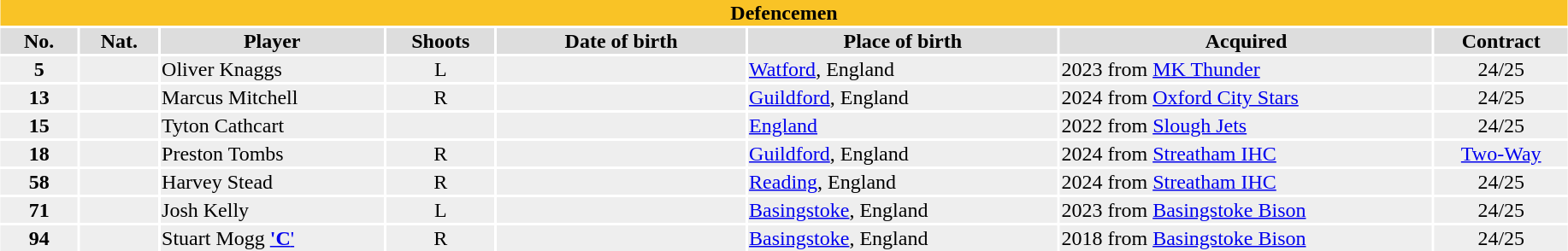<table class="toccolours"  style="width:97%; clear:both; margin:1.5em auto; text-align:center;">
<tr>
<th colspan="11" style="background: #f9c326; color: black;">Defencemen</th>
</tr>
<tr style="background:#ddd;">
<th width=5%>No.</th>
<th width=5%>Nat.</th>
<th !width=22%>Player</th>
<th width=7%>Shoots</th>
<th width=16%>Date of birth</th>
<th width=20%>Place of birth</th>
<th width=24%>Acquired</th>
<td><strong>Contract</strong></td>
</tr>
<tr style="background:#eee;">
<td><strong>5</strong></td>
<td></td>
<td align=left>Oliver Knaggs</td>
<td>L</td>
<td align=left></td>
<td align=left><a href='#'>Watford</a>, England</td>
<td align=left>2023 from <a href='#'>MK Thunder</a></td>
<td>24/25</td>
</tr>
<tr style="background:#eee;">
<td><strong>13</strong></td>
<td></td>
<td align=left>Marcus Mitchell</td>
<td>R</td>
<td align=left></td>
<td align=left><a href='#'>Guildford</a>, England</td>
<td align=left>2024 from <a href='#'>Oxford City Stars</a></td>
<td>24/25</td>
</tr>
<tr style="background:#eee;">
<td><strong>15</strong></td>
<td></td>
<td align=left>Tyton Cathcart</td>
<td></td>
<td align=left></td>
<td align=left><a href='#'>England</a></td>
<td align=left>2022 from <a href='#'>Slough Jets</a></td>
<td>24/25</td>
</tr>
<tr style="background:#eee;">
<td><strong>18</strong></td>
<td></td>
<td align=left>Preston Tombs</td>
<td>R</td>
<td align=left></td>
<td align=left><a href='#'>Guildford</a>, England</td>
<td align=left>2024 from <a href='#'>Streatham IHC</a></td>
<td><a href='#'>Two-Way</a></td>
</tr>
<tr style="background:#eee;">
<td><strong>58</strong></td>
<td></td>
<td align=left>Harvey Stead</td>
<td>R</td>
<td align=left></td>
<td align=left><a href='#'>Reading</a>, England</td>
<td align=left>2024 from <a href='#'>Streatham IHC</a></td>
<td>24/25</td>
</tr>
<tr style="background:#eee;">
<td><strong>71</strong></td>
<td></td>
<td align=left>Josh Kelly</td>
<td>L</td>
<td align=left></td>
<td align=left><a href='#'>Basingstoke</a>, England</td>
<td align=left>2023 from <a href='#'>Basingstoke Bison</a></td>
<td>24/25</td>
</tr>
<tr style="background:#eee;">
<td><strong>94</strong></td>
<td></td>
<td align=left>Stuart Mogg <a href='#'><strong>'C</strong>'</a></td>
<td>R</td>
<td align=left></td>
<td align=left><a href='#'>Basingstoke</a>, England</td>
<td align=left>2018 from <a href='#'>Basingstoke Bison</a></td>
<td>24/25</td>
</tr>
</table>
